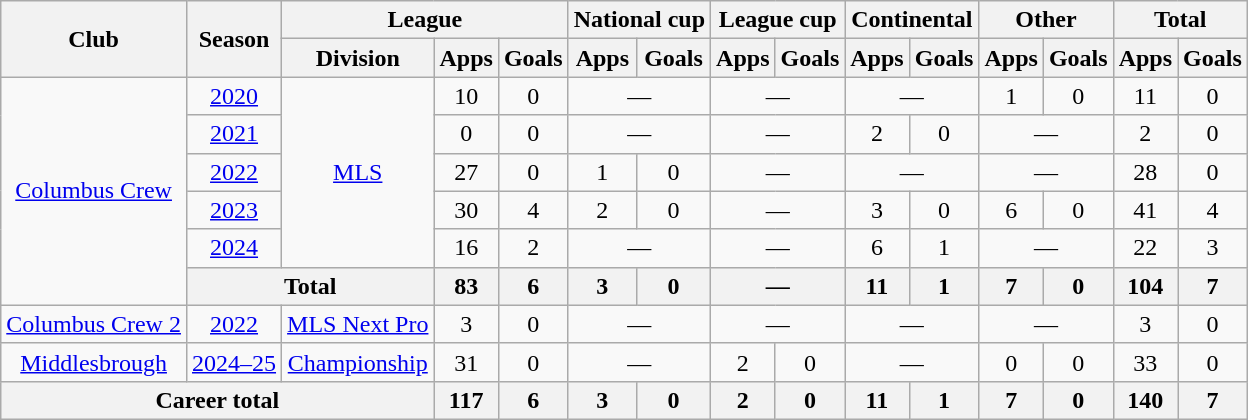<table class="wikitable" style="text-align:center">
<tr>
<th rowspan="2">Club</th>
<th rowspan="2">Season</th>
<th colspan="3">League</th>
<th colspan="2">National cup</th>
<th colspan="2">League cup</th>
<th colspan="2">Continental</th>
<th colspan="2">Other</th>
<th colspan="2">Total</th>
</tr>
<tr>
<th>Division</th>
<th>Apps</th>
<th>Goals</th>
<th>Apps</th>
<th>Goals</th>
<th>Apps</th>
<th>Goals</th>
<th>Apps</th>
<th>Goals</th>
<th>Apps</th>
<th>Goals</th>
<th>Apps</th>
<th>Goals</th>
</tr>
<tr>
<td rowspan="6"><a href='#'>Columbus Crew</a></td>
<td><a href='#'>2020</a></td>
<td rowspan="5"><a href='#'>MLS</a></td>
<td>10</td>
<td>0</td>
<td colspan="2">—</td>
<td colspan="2">—</td>
<td colspan="2">—</td>
<td>1</td>
<td>0</td>
<td>11</td>
<td>0</td>
</tr>
<tr>
<td><a href='#'>2021</a></td>
<td>0</td>
<td>0</td>
<td colspan="2">—</td>
<td colspan="2">—</td>
<td>2</td>
<td>0</td>
<td colspan="2">—</td>
<td>2</td>
<td>0</td>
</tr>
<tr>
<td><a href='#'>2022</a></td>
<td>27</td>
<td>0</td>
<td>1</td>
<td>0</td>
<td colspan="2">—</td>
<td colspan="2">—</td>
<td colspan="2">—</td>
<td>28</td>
<td>0</td>
</tr>
<tr>
<td><a href='#'>2023</a></td>
<td>30</td>
<td>4</td>
<td>2</td>
<td>0</td>
<td colspan="2">—</td>
<td>3</td>
<td>0</td>
<td>6</td>
<td>0</td>
<td>41</td>
<td>4</td>
</tr>
<tr>
<td><a href='#'>2024</a></td>
<td>16</td>
<td>2</td>
<td colspan="2">—</td>
<td colspan="2">—</td>
<td>6</td>
<td>1</td>
<td colspan="2">—</td>
<td>22</td>
<td>3</td>
</tr>
<tr>
<th colspan="2">Total</th>
<th>83</th>
<th>6</th>
<th>3</th>
<th>0</th>
<th colspan="2">—</th>
<th>11</th>
<th>1</th>
<th>7</th>
<th>0</th>
<th>104</th>
<th>7</th>
</tr>
<tr>
<td><a href='#'>Columbus Crew 2</a></td>
<td><a href='#'>2022</a></td>
<td><a href='#'>MLS Next Pro</a></td>
<td>3</td>
<td>0</td>
<td colspan="2">—</td>
<td colspan="2">—</td>
<td colspan="2">—</td>
<td colspan="2">—</td>
<td>3</td>
<td>0</td>
</tr>
<tr>
<td rowspan="1"><a href='#'>Middlesbrough</a></td>
<td><a href='#'>2024–25</a></td>
<td><a href='#'>Championship</a></td>
<td>31</td>
<td>0</td>
<td colspan="2">—</td>
<td>2</td>
<td>0</td>
<td colspan="2">—</td>
<td>0</td>
<td>0</td>
<td>33</td>
<td>0</td>
</tr>
<tr>
<th colspan="3">Career total</th>
<th>117</th>
<th>6</th>
<th>3</th>
<th>0</th>
<th>2</th>
<th>0</th>
<th>11</th>
<th>1</th>
<th>7</th>
<th>0</th>
<th>140</th>
<th>7</th>
</tr>
</table>
